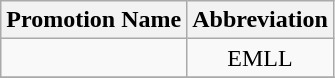<table class="wikitable">
<tr>
<th>Promotion Name</th>
<th>Abbreviation</th>
</tr>
<tr>
<td></td>
<td align=center>EMLL</td>
</tr>
<tr>
</tr>
</table>
